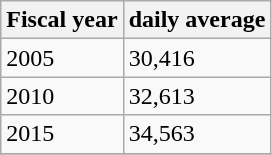<table class="wikitable">
<tr>
<th>Fiscal year</th>
<th>daily average</th>
</tr>
<tr>
<td>2005</td>
<td>30,416</td>
</tr>
<tr>
<td>2010</td>
<td>32,613</td>
</tr>
<tr>
<td>2015</td>
<td>34,563</td>
</tr>
<tr>
</tr>
</table>
